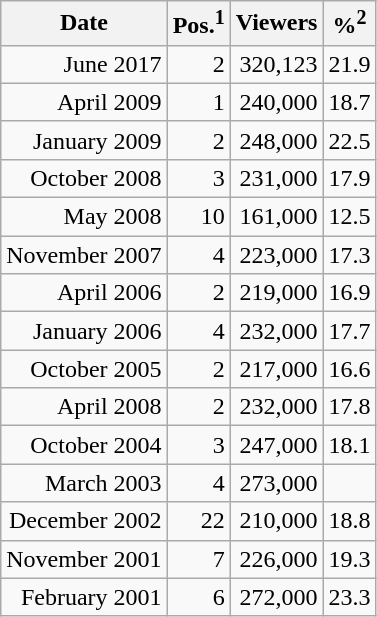<table class="wikitable">
<tr>
<th>Date</th>
<th>Pos.<sup>1</sup></th>
<th>Viewers</th>
<th>%<sup>2</sup></th>
</tr>
<tr align="right">
<td>June 2017</td>
<td>2</td>
<td>320,123</td>
<td>21.9</td>
</tr>
<tr align="right">
<td>April 2009</td>
<td>1</td>
<td>240,000</td>
<td>18.7</td>
</tr>
<tr align="right">
<td>January 2009</td>
<td>2</td>
<td>248,000</td>
<td>22.5</td>
</tr>
<tr align="right">
<td>October 2008</td>
<td>3</td>
<td>231,000</td>
<td>17.9</td>
</tr>
<tr align="right">
<td>May 2008</td>
<td>10</td>
<td>161,000</td>
<td>12.5</td>
</tr>
<tr align="right">
<td>November 2007</td>
<td>4</td>
<td>223,000</td>
<td>17.3</td>
</tr>
<tr align="right">
<td>April 2006</td>
<td>2</td>
<td>219,000</td>
<td>16.9</td>
</tr>
<tr align="right">
<td>January 2006</td>
<td>4</td>
<td>232,000</td>
<td>17.7</td>
</tr>
<tr align="right">
<td>October 2005</td>
<td>2</td>
<td>217,000</td>
<td>16.6</td>
</tr>
<tr align="right">
<td>April 2008</td>
<td>2</td>
<td>232,000</td>
<td>17.8</td>
</tr>
<tr align="right">
<td>October 2004</td>
<td>3</td>
<td>247,000</td>
<td>18.1</td>
</tr>
<tr align="right">
<td>March 2003</td>
<td>4</td>
<td>273,000</td>
<td></td>
</tr>
<tr align="right">
<td>December 2002</td>
<td>22</td>
<td>210,000</td>
<td>18.8</td>
</tr>
<tr align="right">
<td>November 2001</td>
<td>7</td>
<td>226,000</td>
<td>19.3</td>
</tr>
<tr align="right">
<td>February 2001</td>
<td>6</td>
<td>272,000</td>
<td>23.3</td>
</tr>
</table>
